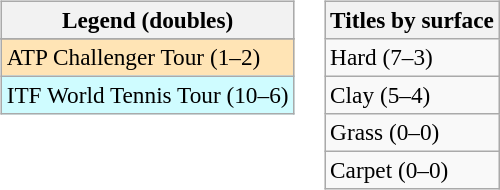<table>
<tr valign=top>
<td><br><table class=wikitable style=font-size:97%>
<tr>
<th>Legend (doubles)</th>
</tr>
<tr bgcolor=e5d1cb>
</tr>
<tr bgcolor=moccasin>
<td>ATP Challenger Tour (1–2)</td>
</tr>
<tr bgcolor=cffcff>
<td>ITF World Tennis Tour (10–6)</td>
</tr>
</table>
</td>
<td><br><table class=wikitable style=font-size:97%>
<tr>
<th>Titles by surface</th>
</tr>
<tr>
<td>Hard (7–3)</td>
</tr>
<tr>
<td>Clay (5–4)</td>
</tr>
<tr>
<td>Grass (0–0)</td>
</tr>
<tr>
<td>Carpet (0–0)</td>
</tr>
</table>
</td>
</tr>
</table>
